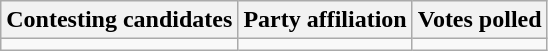<table class="wikitable sortable">
<tr>
<th>Contesting candidates</th>
<th>Party affiliation</th>
<th>Votes polled</th>
</tr>
<tr>
<td></td>
<td></td>
<td></td>
</tr>
</table>
